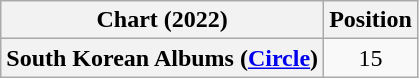<table class="wikitable plainrowheaders" style="text-align:center">
<tr>
<th scope="col">Chart (2022)</th>
<th scope="col">Position</th>
</tr>
<tr>
<th scope="row">South Korean Albums (<a href='#'>Circle</a>)</th>
<td>15</td>
</tr>
</table>
